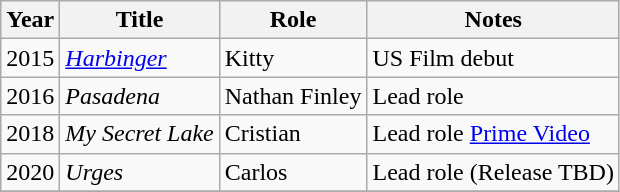<table class="wikitable sortable">
<tr>
<th>Year</th>
<th>Title</th>
<th>Role</th>
<th>Notes</th>
</tr>
<tr>
<td>2015</td>
<td><em><a href='#'>Harbinger</a></em></td>
<td>Kitty</td>
<td>US Film debut</td>
</tr>
<tr>
<td>2016</td>
<td><em>Pasadena</em></td>
<td>Nathan Finley</td>
<td>Lead role</td>
</tr>
<tr>
<td>2018</td>
<td><em>My Secret Lake</em></td>
<td>Cristian</td>
<td>Lead role <a href='#'>Prime Video</a></td>
</tr>
<tr>
<td>2020</td>
<td><em>Urges</em></td>
<td>Carlos</td>
<td>Lead role (Release TBD)</td>
</tr>
<tr>
</tr>
</table>
